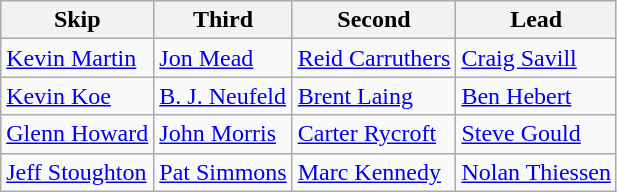<table class=wikitable>
<tr>
<th>Skip</th>
<th>Third</th>
<th>Second</th>
<th>Lead</th>
</tr>
<tr>
<td><a href='#'>Kevin Martin</a></td>
<td><a href='#'>Jon Mead</a></td>
<td><a href='#'>Reid Carruthers</a></td>
<td><a href='#'>Craig Savill</a></td>
</tr>
<tr>
<td><a href='#'>Kevin Koe</a></td>
<td><a href='#'>B. J. Neufeld</a></td>
<td><a href='#'>Brent Laing</a></td>
<td><a href='#'>Ben Hebert</a></td>
</tr>
<tr>
<td><a href='#'>Glenn Howard</a></td>
<td><a href='#'>John Morris</a></td>
<td><a href='#'>Carter Rycroft</a></td>
<td><a href='#'>Steve Gould</a></td>
</tr>
<tr>
<td><a href='#'>Jeff Stoughton</a></td>
<td><a href='#'>Pat Simmons</a></td>
<td><a href='#'>Marc Kennedy</a></td>
<td><a href='#'>Nolan Thiessen</a></td>
</tr>
</table>
